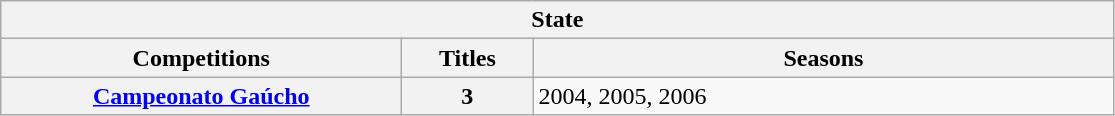<table class="wikitable">
<tr>
<th colspan="3">State</th>
</tr>
<tr>
<th style="width:260px">Competitions</th>
<th style="width:80px">Titles</th>
<th style="width:380px">Seasons</th>
</tr>
<tr>
<th style="text-align:center"><a href='#'>Campeonato Gaúcho</a></th>
<th style="text-align:center"><strong>3</strong></th>
<td align="left">2004, 2005, 2006</td>
</tr>
</table>
